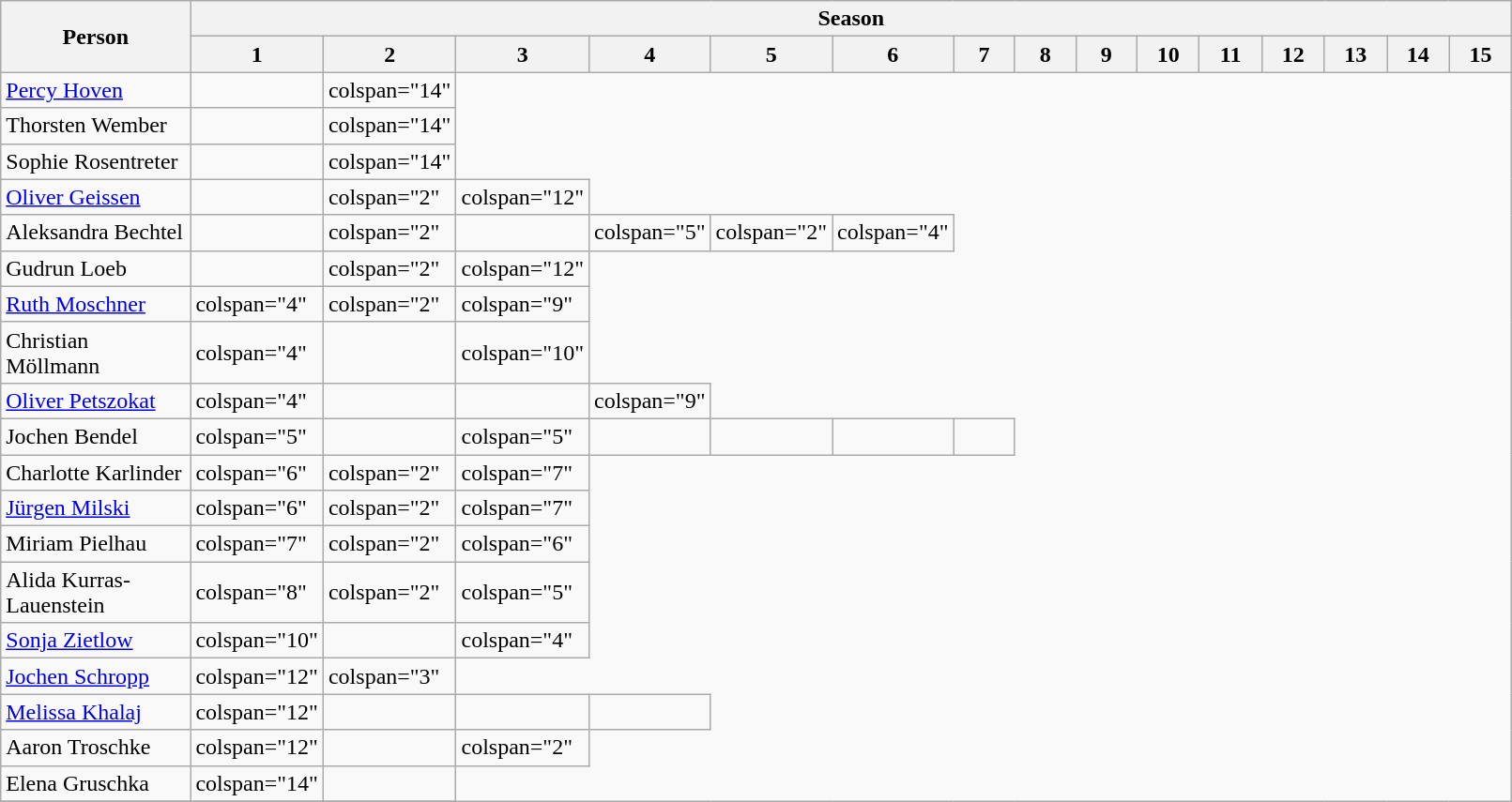<table class="wikitable" style="width:85%">
<tr>
<th rowspan="2" style="width:135px">Person</th>
<th colspan="15">Season</th>
</tr>
<tr>
<th style="width:40px">1</th>
<th style="width:40px">2</th>
<th style="width:40px">3</th>
<th style="width:40px">4</th>
<th style="width:40px">5</th>
<th style="width:40px">6</th>
<th style="width:40px">7</th>
<th style="width:40px">8</th>
<th style="width:40px">9</th>
<th style="width:40px">10</th>
<th style="width:40px">11</th>
<th style="width:40px">12</th>
<th style="width:40px">13</th>
<th style="width:40px">14</th>
<th style="width:40px">15</th>
</tr>
<tr>
<td><a href='#'>Percy Hoven</a></td>
<td></td>
<td>colspan="14" </td>
</tr>
<tr>
<td>Thorsten Wember</td>
<td></td>
<td>colspan="14" </td>
</tr>
<tr>
<td>Sophie Rosentreter</td>
<td></td>
<td>colspan="14" </td>
</tr>
<tr>
<td><a href='#'>Oliver Geissen</a></td>
<td></td>
<td>colspan="2" </td>
<td>colspan="12" </td>
</tr>
<tr>
<td>Aleksandra Bechtel</td>
<td></td>
<td>colspan="2" </td>
<td></td>
<td>colspan="5" </td>
<td>colspan="2" </td>
<td>colspan="4" </td>
</tr>
<tr>
<td>Gudrun Loeb</td>
<td></td>
<td>colspan="2" </td>
<td>colspan="12" </td>
</tr>
<tr>
<td><a href='#'>Ruth Moschner</a></td>
<td>colspan="4" </td>
<td>colspan="2" </td>
<td>colspan="9" </td>
</tr>
<tr>
<td>Christian Möllmann</td>
<td>colspan="4" </td>
<td></td>
<td>colspan="10" </td>
</tr>
<tr>
<td><a href='#'>Oliver Petszokat</a></td>
<td>colspan="4" </td>
<td></td>
<td></td>
<td>colspan="9" </td>
</tr>
<tr>
<td>Jochen Bendel</td>
<td>colspan="5" </td>
<td></td>
<td>colspan="5" </td>
<td></td>
<td></td>
<td></td>
<td></td>
</tr>
<tr>
<td>Charlotte Karlinder</td>
<td>colspan="6" </td>
<td>colspan="2" </td>
<td>colspan="7" </td>
</tr>
<tr>
<td><a href='#'>Jürgen Milski</a></td>
<td>colspan="6" </td>
<td>colspan="2" </td>
<td>colspan="7" </td>
</tr>
<tr>
<td>Miriam Pielhau</td>
<td>colspan="7" </td>
<td>colspan="2" </td>
<td>colspan="6" </td>
</tr>
<tr>
<td>Alida Kurras-Lauenstein</td>
<td>colspan="8" </td>
<td>colspan="2" </td>
<td>colspan="5" </td>
</tr>
<tr>
<td><a href='#'>Sonja Zietlow</a></td>
<td>colspan="10" </td>
<td></td>
<td>colspan="4" </td>
</tr>
<tr>
<td><a href='#'>Jochen Schropp</a></td>
<td>colspan="12" </td>
<td>colspan="3" </td>
</tr>
<tr>
<td><a href='#'>Melissa Khalaj</a></td>
<td>colspan="12" </td>
<td></td>
<td></td>
<td></td>
</tr>
<tr>
<td>Aaron Troschke</td>
<td>colspan="12" </td>
<td></td>
<td>colspan="2" </td>
</tr>
<tr>
<td>Elena Gruschka</td>
<td>colspan="14" </td>
<td></td>
</tr>
<tr>
</tr>
</table>
